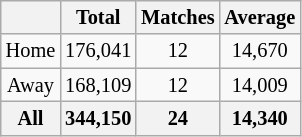<table class="wikitable" style="text-align:center; font-size:85%;">
<tr>
<th></th>
<th>Total</th>
<th>Matches</th>
<th>Average</th>
</tr>
<tr>
<td>Home</td>
<td>176,041</td>
<td>12</td>
<td>14,670</td>
</tr>
<tr>
<td>Away</td>
<td>168,109</td>
<td>12</td>
<td>14,009</td>
</tr>
<tr>
<th>All</th>
<th>344,150</th>
<th>24</th>
<th>14,340</th>
</tr>
</table>
